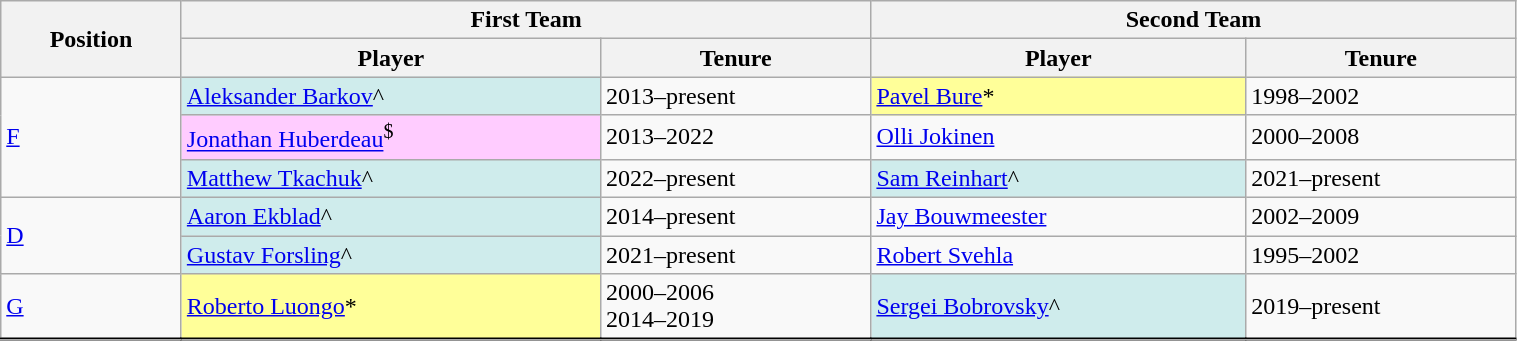<table class="wikitable" style="width:80%">
<tr>
<th rowspan=2>Position</th>
<th colspan=2>First Team</th>
<th colspan=2>Second Team</th>
</tr>
<tr>
<th>Player</th>
<th>Tenure</th>
<th>Player</th>
<th>Tenure</th>
</tr>
<tr>
<td rowspan="3"><a href='#'>F</a></td>
<td bgcolor="#CFECEC"><a href='#'>Aleksander Barkov</a>^</td>
<td>2013–present</td>
<td bgcolor="#FFFF99"><a href='#'>Pavel Bure</a>*</td>
<td>1998–2002</td>
</tr>
<tr>
<td bgcolor="#FFCCFF"><a href='#'>Jonathan Huberdeau</a><sup>$</sup></td>
<td>2013–2022</td>
<td><a href='#'>Olli Jokinen</a></td>
<td>2000–2008</td>
</tr>
<tr>
<td bgcolor="#CFECEC"><a href='#'>Matthew Tkachuk</a>^</td>
<td>2022–present</td>
<td bgcolor="#CFECEC"><a href='#'>Sam Reinhart</a>^</td>
<td>2021–present</td>
</tr>
<tr>
<td rowspan="2"><a href='#'>D</a></td>
<td bgcolor="#CFECEC"><a href='#'>Aaron Ekblad</a>^</td>
<td>2014–present</td>
<td><a href='#'>Jay Bouwmeester</a></td>
<td>2002–2009</td>
</tr>
<tr>
<td bgcolor="#CFECEC"><a href='#'>Gustav Forsling</a>^</td>
<td>2021–present</td>
<td><a href='#'>Robert Svehla</a></td>
<td>1995–2002</td>
</tr>
<tr>
<td><a href='#'>G</a></td>
<td bgcolor="#FFFF99"><a href='#'>Roberto Luongo</a>*</td>
<td>2000–2006<br>2014–2019</td>
<td bgcolor="#CFECEC"><a href='#'>Sergei Bobrovsky</a>^</td>
<td>2019–present</td>
</tr>
<tr style="border-top:2px solid black">
</tr>
</table>
